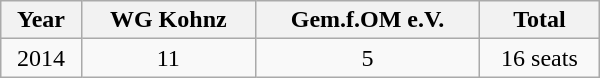<table class="wikitable" width="400">
<tr>
<th>Year</th>
<th>WG Kohnz</th>
<th>Gem.f.OM e.V.</th>
<th>Total</th>
</tr>
<tr align="center">
<td>2014</td>
<td>11</td>
<td>5</td>
<td>16 seats</td>
</tr>
</table>
